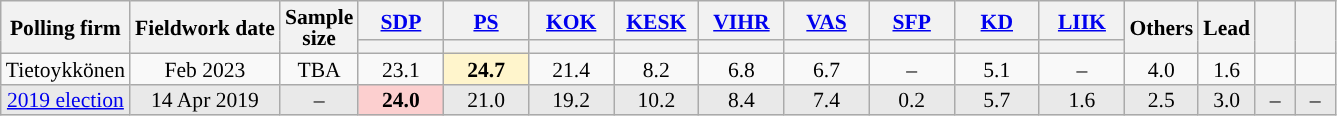<table class="wikitable sortable mw-datatable" style="text-align:center;font-size:90%;line-height:14px;">
<tr>
<th rowspan="2">Polling firm</th>
<th rowspan="2">Fieldwork date</th>
<th rowspan="2">Sample<br>size</th>
<th class="unsortable" style="width:50px;"><a href='#'>SDP</a></th>
<th class="unsortable" style="width:50px;"><a href='#'>PS</a></th>
<th class="unsortable" style="width:50px;"><a href='#'>KOK</a></th>
<th class="unsortable" style="width:50px;"><a href='#'>KESK</a></th>
<th class="unsortable" style="width:50px;"><a href='#'>VIHR</a></th>
<th class="unsortable" style="width:50px;"><a href='#'>VAS</a></th>
<th class="unsortable" style="width:50px;"><a href='#'>SFP</a></th>
<th class="unsortable" style="width:50px;"><a href='#'>KD</a></th>
<th class="unsortable" style="width:50px;"><a href='#'>LIIK</a></th>
<th class="unsortable" style="width:30px;" rowspan="2">Others</th>
<th class="unsortable" style="width:30px;" rowspan="2">Lead</th>
<th class="unsortable" style="width:20px;" rowspan="2"></th>
<th class="unsortable" style="width:20px;" rowspan="2"></th>
</tr>
<tr>
<th data-sort-type="number" style="background:"></th>
<th data-sort-type="number" style="background:"></th>
<th data-sort-type="number" style="background:"></th>
<th data-sort-type="number" style="background:"></th>
<th data-sort-type="number" style="background:"></th>
<th data-sort-type="number" style="background:"></th>
<th data-sort-type="number" style="background:"></th>
<th data-sort-type="number" style="background:"></th>
<th data-sort-type="number" style="background:"></th>
</tr>
<tr>
<td>Tietoykkönen</td>
<td data-sort-value="2023-02-28">Feb 2023</td>
<td>TBA</td>
<td>23.1</td>
<td style="background:#FFF5CC;"><strong>24.7</strong></td>
<td>21.4</td>
<td>8.2</td>
<td>6.8</td>
<td>6.7</td>
<td>–</td>
<td>5.1</td>
<td>–</td>
<td>4.0</td>
<td style="background:">1.6</td>
<td></td>
<td></td>
</tr>
<tr style="background:#E9E9E9;">
<td><a href='#'>2019 election</a></td>
<td data-sort-value="2019-04-14">14 Apr 2019</td>
<td>–</td>
<td style="background:#FCCFCF;"><strong>24.0</strong></td>
<td>21.0</td>
<td>19.2</td>
<td>10.2</td>
<td>8.4</td>
<td>7.4</td>
<td>0.2</td>
<td>5.7</td>
<td>1.6</td>
<td>2.5</td>
<td style="background:">3.0</td>
<td>–</td>
<td>–</td>
</tr>
</table>
